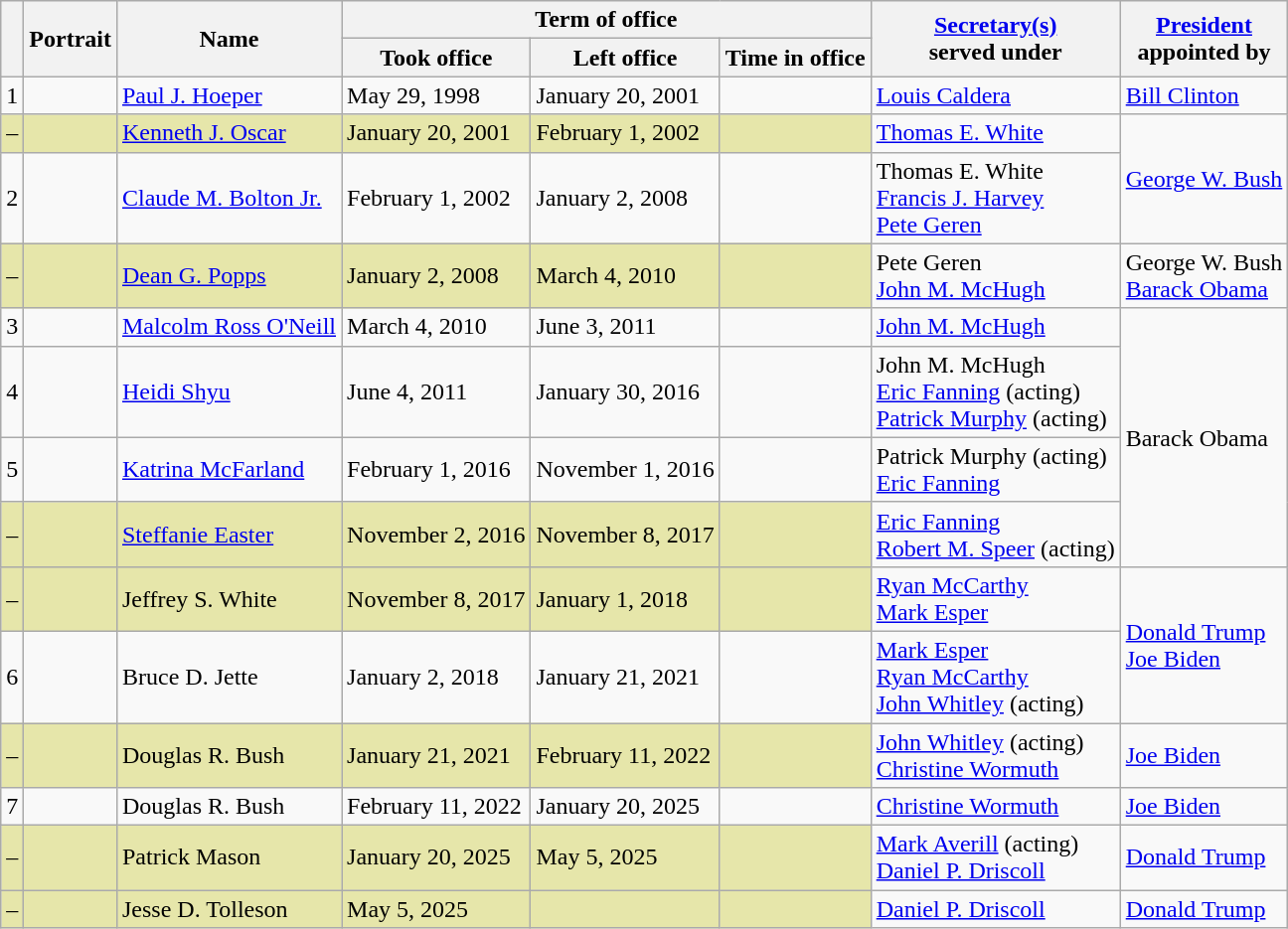<table class="wikitable">
<tr>
<th rowspan=2></th>
<th rowspan=2>Portrait</th>
<th rowspan=2>Name</th>
<th colspan=3>Term of office</th>
<th rowspan=2><a href='#'>Secretary(s)</a><br>served under</th>
<th rowspan=2><a href='#'>President</a><br>appointed by</th>
</tr>
<tr>
<th>Took office</th>
<th>Left office</th>
<th>Time in office</th>
</tr>
<tr>
<td>1</td>
<td></td>
<td><a href='#'>Paul J. Hoeper</a></td>
<td>May 29, 1998</td>
<td>January 20, 2001</td>
<td></td>
<td><a href='#'>Louis Caldera</a></td>
<td><a href='#'>Bill Clinton</a></td>
</tr>
<tr>
<td style="background:#e6e6aa;">–</td>
<td style="background:#e6e6aa;"></td>
<td style="background:#e6e6aa;"><a href='#'>Kenneth J. Oscar</a><br></td>
<td style="background:#e6e6aa;">January 20, 2001</td>
<td style="background:#e6e6aa;">February 1, 2002</td>
<td style="background:#e6e6aa;"></td>
<td><a href='#'>Thomas E. White</a></td>
<td rowspan=2><a href='#'>George W. Bush</a></td>
</tr>
<tr>
<td>2</td>
<td></td>
<td><a href='#'>Claude M. Bolton Jr.</a></td>
<td>February 1, 2002</td>
<td>January 2, 2008</td>
<td></td>
<td>Thomas E. White<br><a href='#'>Francis J. Harvey</a><br><a href='#'>Pete Geren</a></td>
</tr>
<tr>
<td style="background:#e6e6aa;">–</td>
<td style="background:#e6e6aa;"></td>
<td style="background:#e6e6aa;"><a href='#'>Dean G. Popps</a><br></td>
<td style="background:#e6e6aa;">January 2, 2008</td>
<td style="background:#e6e6aa;">March 4, 2010</td>
<td style="background:#e6e6aa;"></td>
<td>Pete Geren<br><a href='#'>John M. McHugh</a></td>
<td>George W. Bush<br><a href='#'>Barack Obama</a></td>
</tr>
<tr>
<td>3</td>
<td></td>
<td><a href='#'>Malcolm Ross O'Neill</a></td>
<td>March 4, 2010</td>
<td>June 3, 2011</td>
<td></td>
<td><a href='#'>John M. McHugh</a></td>
<td rowspan=4>Barack Obama</td>
</tr>
<tr>
<td>4</td>
<td></td>
<td><a href='#'>Heidi Shyu</a></td>
<td>June 4, 2011</td>
<td>January 30, 2016</td>
<td></td>
<td>John M. McHugh<br><a href='#'>Eric Fanning</a> (acting)<br><a href='#'>Patrick Murphy</a> (acting)</td>
</tr>
<tr>
<td>5</td>
<td></td>
<td><a href='#'>Katrina McFarland</a></td>
<td>February 1, 2016</td>
<td>November 1, 2016</td>
<td></td>
<td>Patrick Murphy (acting)<br><a href='#'>Eric Fanning</a></td>
</tr>
<tr>
<td style="background:#e6e6aa;">–</td>
<td style="background:#e6e6aa;"></td>
<td style="background:#e6e6aa;"><a href='#'>Steffanie Easter</a><br></td>
<td style="background:#e6e6aa;">November 2, 2016</td>
<td style="background:#e6e6aa;">November 8, 2017</td>
<td style="background:#e6e6aa;"></td>
<td><a href='#'>Eric Fanning</a><br><a href='#'>Robert M. Speer</a> (acting)</td>
</tr>
<tr>
<td style="background:#e6e6aa;">–</td>
<td style="background:#e6e6aa;"></td>
<td style="background:#e6e6aa;">Jeffrey S. White<br></td>
<td style="background:#e6e6aa;">November 8, 2017</td>
<td style="background:#e6e6aa;">January 1, 2018</td>
<td style="background:#e6e6aa;"></td>
<td><a href='#'>Ryan McCarthy</a><br><a href='#'>Mark Esper</a></td>
<td rowspan=2><a href='#'>Donald Trump</a><br><a href='#'>Joe Biden</a></td>
</tr>
<tr>
<td>6</td>
<td></td>
<td>Bruce D. Jette</td>
<td>January 2, 2018</td>
<td>January 21, 2021</td>
<td></td>
<td><a href='#'>Mark Esper</a><br><a href='#'>Ryan McCarthy</a><br><a href='#'>John Whitley</a> (acting)</td>
</tr>
<tr>
<td style="background:#e6e6aa;">–</td>
<td style="background:#e6e6aa;"></td>
<td style="background:#e6e6aa;">Douglas R. Bush<br></td>
<td style="background:#e6e6aa;">January 21, 2021</td>
<td style="background:#e6e6aa;">February 11, 2022</td>
<td style="background:#e6e6aa;"></td>
<td><a href='#'>John Whitley</a> (acting)<br><a href='#'>Christine Wormuth</a></td>
<td><a href='#'>Joe Biden</a></td>
</tr>
<tr>
<td>7</td>
<td></td>
<td>Douglas R. Bush</td>
<td>February 11, 2022</td>
<td>January 20, 2025</td>
<td></td>
<td><a href='#'>Christine Wormuth</a></td>
<td><a href='#'>Joe Biden</a></td>
</tr>
<tr>
<td style="background:#e6e6aa;">–</td>
<td style="background:#e6e6aa;"></td>
<td style="background:#e6e6aa;">Patrick Mason<br></td>
<td style="background:#e6e6aa;">January 20, 2025</td>
<td style="background:#e6e6aa;">May 5, 2025</td>
<td style="background:#e6e6aa;"></td>
<td><a href='#'>Mark Averill</a> (acting)<br><a href='#'>Daniel P. Driscoll</a></td>
<td><a href='#'>Donald Trump</a></td>
</tr>
<tr>
<td style="background:#e6e6aa;">–</td>
<td style="background:#e6e6aa;"></td>
<td style="background:#e6e6aa;">Jesse D. Tolleson<br></td>
<td style="background:#e6e6aa;">May 5, 2025</td>
<td style="background:#e6e6aa;"></td>
<td style="background:#e6e6aa;"></td>
<td><a href='#'>Daniel P. Driscoll</a></td>
<td><a href='#'>Donald Trump</a></td>
</tr>
</table>
